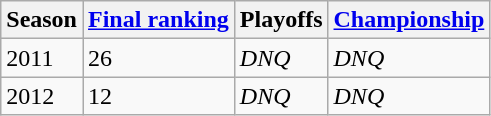<table class="wikitable sortable">
<tr>
<th>Season</th>
<th><a href='#'>Final ranking</a></th>
<th>Playoffs</th>
<th><a href='#'>Championship</a></th>
</tr>
<tr>
<td>2011</td>
<td>26</td>
<td><em>DNQ</em></td>
<td><em>DNQ</em></td>
</tr>
<tr>
<td>2012</td>
<td>12</td>
<td><em>DNQ</em></td>
<td><em>DNQ</em></td>
</tr>
</table>
